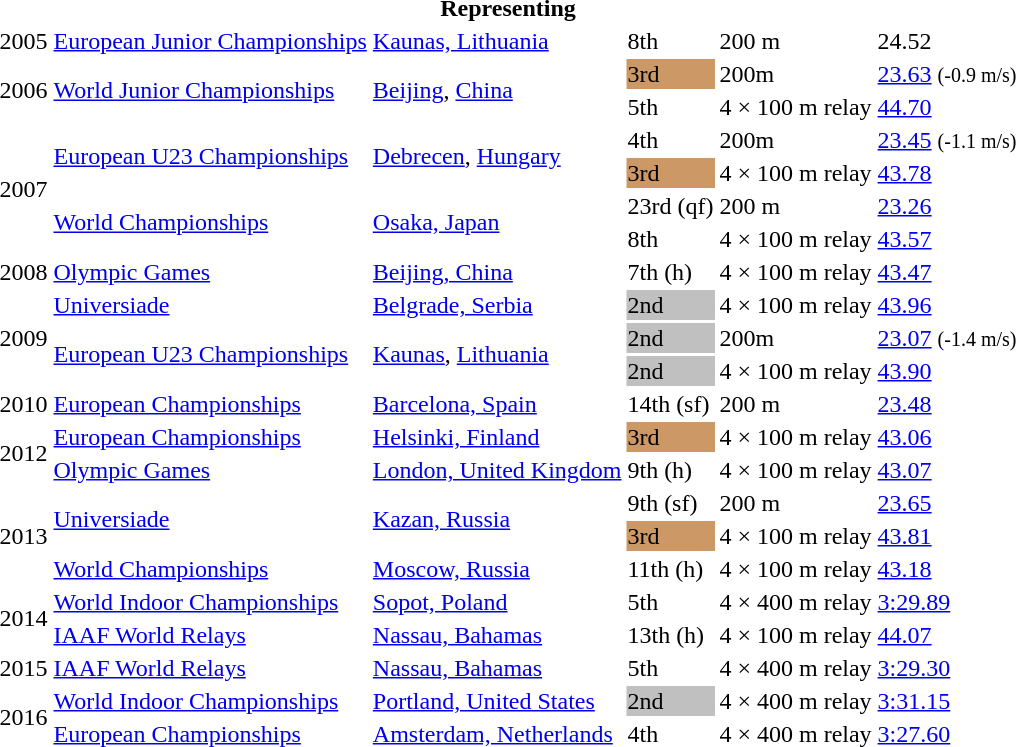<table>
<tr>
<th colspan="6">Representing </th>
</tr>
<tr>
<td>2005</td>
<td><a href='#'>European Junior Championships</a></td>
<td><a href='#'>Kaunas, Lithuania</a></td>
<td>8th</td>
<td>200 m</td>
<td>24.52</td>
</tr>
<tr>
<td rowspan=2>2006</td>
<td rowspan=2><a href='#'>World Junior Championships</a></td>
<td rowspan=2><a href='#'>Beijing</a>, <a href='#'>China</a></td>
<td bgcolor="cc9966">3rd</td>
<td>200m</td>
<td><a href='#'>23.63</a> <small>(-0.9 m/s)</small></td>
</tr>
<tr>
<td>5th</td>
<td>4 × 100 m relay</td>
<td><a href='#'>44.70</a></td>
</tr>
<tr>
<td rowspan=4>2007</td>
<td rowspan=2><a href='#'>European U23 Championships</a></td>
<td rowspan=2><a href='#'>Debrecen</a>, <a href='#'>Hungary</a></td>
<td>4th</td>
<td>200m</td>
<td><a href='#'>23.45</a> <small>(-1.1 m/s)</small></td>
</tr>
<tr>
<td bgcolor="cc9966">3rd</td>
<td>4 × 100 m relay</td>
<td><a href='#'>43.78</a></td>
</tr>
<tr>
<td rowspan=2><a href='#'>World Championships</a></td>
<td rowspan=2><a href='#'>Osaka, Japan</a></td>
<td>23rd (qf)</td>
<td>200 m</td>
<td><a href='#'>23.26</a></td>
</tr>
<tr>
<td>8th</td>
<td>4 × 100 m relay</td>
<td><a href='#'>43.57</a></td>
</tr>
<tr>
<td>2008</td>
<td><a href='#'>Olympic Games</a></td>
<td><a href='#'>Beijing, China</a></td>
<td>7th (h)</td>
<td>4 × 100 m relay</td>
<td><a href='#'>43.47</a></td>
</tr>
<tr>
<td rowspan=3>2009</td>
<td><a href='#'>Universiade</a></td>
<td><a href='#'>Belgrade, Serbia</a></td>
<td bgcolor="silver">2nd</td>
<td>4 × 100 m relay</td>
<td><a href='#'>43.96</a></td>
</tr>
<tr>
<td rowspan=2><a href='#'>European U23 Championships</a></td>
<td rowspan=2><a href='#'>Kaunas</a>, <a href='#'>Lithuania</a></td>
<td bgcolor=silver>2nd</td>
<td>200m</td>
<td><a href='#'>23.07</a> <small>(-1.4 m/s)</small></td>
</tr>
<tr>
<td bgcolor=silver>2nd</td>
<td>4 × 100 m relay</td>
<td><a href='#'>43.90</a></td>
</tr>
<tr>
<td>2010</td>
<td><a href='#'>European Championships</a></td>
<td><a href='#'>Barcelona, Spain</a></td>
<td>14th (sf)</td>
<td>200 m</td>
<td><a href='#'>23.48</a></td>
</tr>
<tr>
<td rowspan=2>2012</td>
<td><a href='#'>European Championships</a></td>
<td><a href='#'>Helsinki, Finland</a></td>
<td bgcolor="cc9966">3rd</td>
<td>4 × 100 m relay</td>
<td><a href='#'>43.06</a></td>
</tr>
<tr>
<td><a href='#'>Olympic Games</a></td>
<td><a href='#'>London, United Kingdom</a></td>
<td>9th (h)</td>
<td>4 × 100 m relay</td>
<td><a href='#'>43.07</a></td>
</tr>
<tr>
<td rowspan=3>2013</td>
<td rowspan=2><a href='#'>Universiade</a></td>
<td rowspan=2><a href='#'>Kazan, Russia</a></td>
<td>9th (sf)</td>
<td>200 m</td>
<td><a href='#'>23.65</a></td>
</tr>
<tr>
<td bgcolor="cc9966">3rd</td>
<td>4 × 100 m relay</td>
<td><a href='#'>43.81</a></td>
</tr>
<tr>
<td><a href='#'>World Championships</a></td>
<td><a href='#'>Moscow, Russia</a></td>
<td>11th (h)</td>
<td>4 × 100 m relay</td>
<td><a href='#'>43.18</a></td>
</tr>
<tr>
<td rowspan=2>2014</td>
<td><a href='#'>World Indoor Championships</a></td>
<td><a href='#'>Sopot, Poland</a></td>
<td>5th</td>
<td>4 × 400 m relay</td>
<td><a href='#'>3:29.89</a></td>
</tr>
<tr>
<td><a href='#'>IAAF World Relays</a></td>
<td><a href='#'>Nassau, Bahamas</a></td>
<td>13th (h)</td>
<td>4 × 100 m relay</td>
<td><a href='#'>44.07</a></td>
</tr>
<tr>
<td>2015</td>
<td><a href='#'>IAAF World Relays</a></td>
<td><a href='#'>Nassau, Bahamas</a></td>
<td>5th</td>
<td>4 × 400 m relay</td>
<td><a href='#'>3:29.30</a></td>
</tr>
<tr>
<td rowspan=2>2016</td>
<td><a href='#'>World Indoor Championships</a></td>
<td><a href='#'>Portland, United States</a></td>
<td bgcolor=silver>2nd</td>
<td>4 × 400 m relay</td>
<td><a href='#'>3:31.15</a></td>
</tr>
<tr>
<td><a href='#'>European Championships</a></td>
<td><a href='#'>Amsterdam, Netherlands</a></td>
<td>4th</td>
<td>4 × 400 m relay</td>
<td><a href='#'>3:27.60</a></td>
</tr>
</table>
